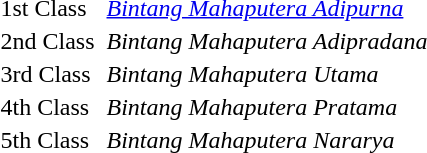<table>
<tr>
<td>1st Class</td>
<td></td>
<td><em><a href='#'>Bintang Mahaputera Adipurna</a></em></td>
</tr>
<tr>
<td>2nd Class</td>
<td></td>
<td><em>Bintang Mahaputera Adipradana</em></td>
</tr>
<tr>
<td>3rd Class</td>
<td></td>
<td><em>Bintang Mahaputera Utama</em></td>
</tr>
<tr>
<td>4th Class</td>
<td></td>
<td><em>Bintang Mahaputera Pratama</em></td>
</tr>
<tr>
<td>5th Class</td>
<td></td>
<td><em>Bintang Mahaputera Nararya</em></td>
</tr>
</table>
